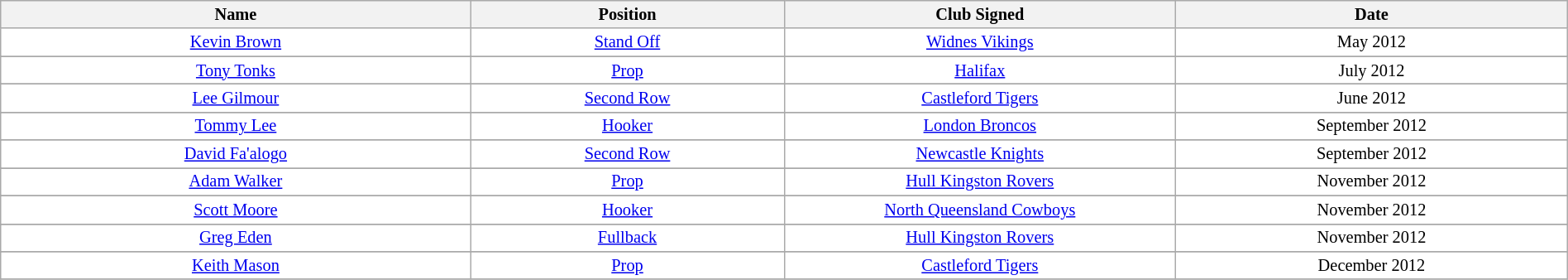<table class="wikitable sortable" width="100%" style="font-size:85%">
<tr bgcolor="#efefef">
<th width=30%>Name</th>
<th !width=30%>Position</th>
<th width=25%>Club Signed</th>
<th width=25%>Date</th>
</tr>
<tr bgcolor=#FFFFFF>
<td align=center><a href='#'>Kevin Brown</a></td>
<td align=center><a href='#'>Stand Off</a></td>
<td align=center><a href='#'>Widnes Vikings</a></td>
<td align=center>May 2012</td>
</tr>
<tr>
</tr>
<tr bgcolor=#FFFFFF>
<td align=center><a href='#'>Tony Tonks</a></td>
<td align=center><a href='#'>Prop</a></td>
<td align=center><a href='#'>Halifax</a></td>
<td align=center>July 2012</td>
</tr>
<tr>
</tr>
<tr bgcolor=#FFFFFF>
<td align=center><a href='#'>Lee Gilmour</a></td>
<td align=center><a href='#'>Second Row</a></td>
<td align=center><a href='#'>Castleford Tigers</a></td>
<td align=center>June 2012</td>
</tr>
<tr>
</tr>
<tr bgcolor=#FFFFFF>
<td align=center><a href='#'>Tommy Lee</a></td>
<td align=center><a href='#'>Hooker</a></td>
<td align=center><a href='#'>London Broncos</a></td>
<td align=center>September 2012</td>
</tr>
<tr>
</tr>
<tr bgcolor=#FFFFFF>
<td align=center><a href='#'>David Fa'alogo</a></td>
<td align=center><a href='#'>Second Row</a></td>
<td align=center><a href='#'>Newcastle Knights</a></td>
<td align=center>September 2012</td>
</tr>
<tr>
</tr>
<tr bgcolor=#FFFFFF>
<td align=center><a href='#'>Adam Walker</a></td>
<td align=center><a href='#'>Prop</a></td>
<td align=center><a href='#'>Hull Kingston Rovers</a></td>
<td align=center>November 2012</td>
</tr>
<tr>
</tr>
<tr bgcolor=#FFFFFF>
<td align=center><a href='#'>Scott Moore</a></td>
<td align=center><a href='#'>Hooker</a></td>
<td align=center><a href='#'>North Queensland Cowboys</a></td>
<td align=center>November 2012</td>
</tr>
<tr>
</tr>
<tr bgcolor=#FFFFFF>
<td align=center><a href='#'>Greg Eden</a></td>
<td align=center><a href='#'>Fullback</a></td>
<td align=center><a href='#'>Hull Kingston Rovers</a></td>
<td align=center>November 2012</td>
</tr>
<tr>
</tr>
<tr bgcolor=#FFFFFF>
<td align=center><a href='#'>Keith Mason</a></td>
<td align=center><a href='#'>Prop</a></td>
<td align=center><a href='#'>Castleford Tigers</a></td>
<td align=center>December 2012</td>
</tr>
<tr>
</tr>
</table>
